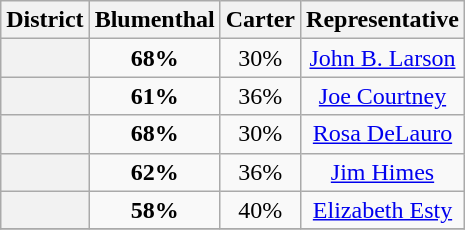<table class=wikitable>
<tr>
<th>District</th>
<th>Blumenthal</th>
<th>Carter</th>
<th>Representative</th>
</tr>
<tr align=center>
<th></th>
<td><strong>68%</strong></td>
<td>30%</td>
<td><a href='#'>John B. Larson</a></td>
</tr>
<tr align=center>
<th></th>
<td><strong>61%</strong></td>
<td>36%</td>
<td><a href='#'>Joe Courtney</a></td>
</tr>
<tr align=center>
<th></th>
<td><strong>68%</strong></td>
<td>30%</td>
<td><a href='#'>Rosa DeLauro</a></td>
</tr>
<tr align=center>
<th></th>
<td><strong>62%</strong></td>
<td>36%</td>
<td><a href='#'>Jim Himes</a></td>
</tr>
<tr align=center>
<th></th>
<td><strong>58%</strong></td>
<td>40%</td>
<td><a href='#'>Elizabeth Esty</a></td>
</tr>
<tr align=center>
</tr>
</table>
